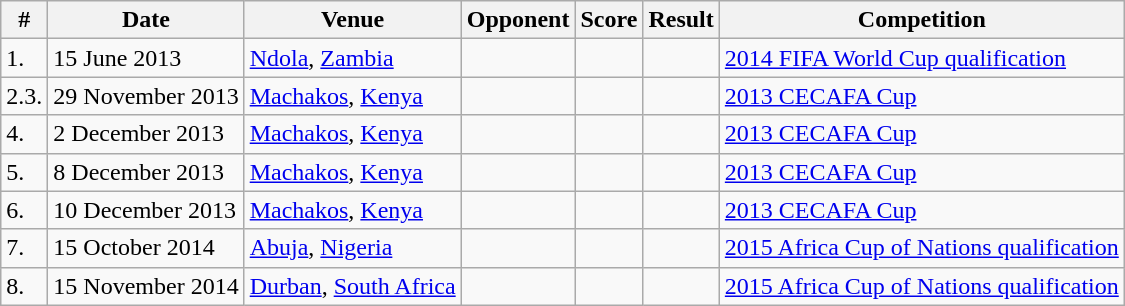<table class="wikitable">
<tr>
<th>#</th>
<th>Date</th>
<th>Venue</th>
<th>Opponent</th>
<th>Score</th>
<th>Result</th>
<th>Competition</th>
</tr>
<tr>
<td>1.</td>
<td>15 June 2013</td>
<td><a href='#'>Ndola</a>, <a href='#'>Zambia</a></td>
<td></td>
<td></td>
<td></td>
<td><a href='#'>2014 FIFA World Cup qualification</a></td>
</tr>
<tr>
<td>2.3.</td>
<td>29 November 2013</td>
<td><a href='#'>Machakos</a>,  <a href='#'>Kenya</a></td>
<td></td>
<td></td>
<td></td>
<td><a href='#'>2013 CECAFA Cup</a></td>
</tr>
<tr>
<td>4.</td>
<td>2 December 2013</td>
<td><a href='#'>Machakos</a>, <a href='#'>Kenya</a></td>
<td></td>
<td></td>
<td></td>
<td><a href='#'>2013 CECAFA Cup</a></td>
</tr>
<tr>
<td>5.</td>
<td>8 December 2013</td>
<td><a href='#'>Machakos</a>, <a href='#'>Kenya</a></td>
<td></td>
<td></td>
<td></td>
<td><a href='#'>2013 CECAFA Cup</a></td>
</tr>
<tr>
<td>6.</td>
<td>10 December 2013</td>
<td><a href='#'>Machakos</a>, <a href='#'>Kenya</a></td>
<td></td>
<td></td>
<td></td>
<td><a href='#'>2013 CECAFA Cup</a></td>
</tr>
<tr>
<td>7.</td>
<td>15 October 2014</td>
<td><a href='#'>Abuja</a>, <a href='#'>Nigeria</a></td>
<td></td>
<td></td>
<td></td>
<td><a href='#'>2015 Africa Cup of Nations qualification</a></td>
</tr>
<tr>
<td>8.</td>
<td>15 November 2014</td>
<td><a href='#'>Durban</a>, <a href='#'>South Africa</a></td>
<td></td>
<td></td>
<td></td>
<td><a href='#'>2015 Africa Cup of Nations qualification</a></td>
</tr>
</table>
